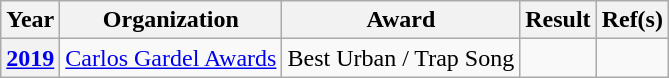<table class="wikitable plainrowheaders">
<tr align=center>
<th scope="col">Year</th>
<th scope="col">Organization</th>
<th scope="col">Award</th>
<th scope="col">Result</th>
<th scope="col">Ref(s)</th>
</tr>
<tr>
<th scope="row"><a href='#'>2019</a></th>
<td><a href='#'>Carlos Gardel Awards</a></td>
<td>Best Urban / Trap Song</td>
<td></td>
<td></td>
</tr>
</table>
